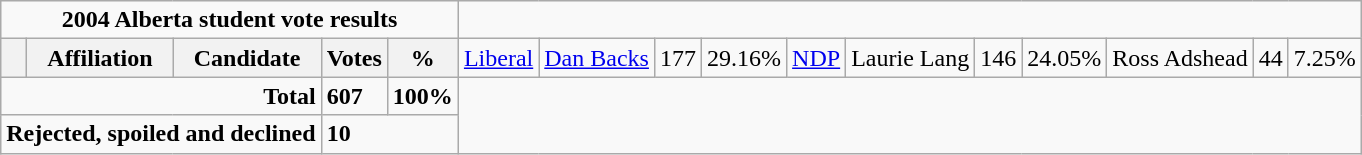<table class="wikitable">
<tr>
<td colspan=5 align="center"><strong>2004 Alberta student vote results</strong></td>
</tr>
<tr>
<th style="width: 10px;"></th>
<th>Affiliation</th>
<th>Candidate</th>
<th>Votes</th>
<th>%<br></th>
<td><a href='#'>Liberal</a></td>
<td><a href='#'>Dan Backs</a></td>
<td>177</td>
<td>29.16%<br>
</td>
<td><a href='#'>NDP</a></td>
<td>Laurie Lang</td>
<td>146</td>
<td>24.05%<br>
</td>
<td>Ross Adshead</td>
<td>44</td>
<td>7.25%<br></td>
</tr>
<tr>
<td colspan=3 align="right"><strong>Total</strong></td>
<td><strong>607</strong></td>
<td><strong>100%</strong></td>
</tr>
<tr>
<td colspan=3 align="right"><strong>Rejected, spoiled and declined</strong></td>
<td colspan=2><strong>10</strong></td>
</tr>
</table>
